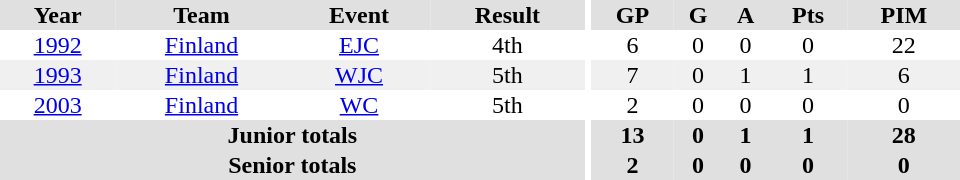<table border="0" cellpadding="1" cellspacing="0" ID="Table3" style="text-align:center; width:40em">
<tr ALIGN="center" bgcolor="#e0e0e0">
<th>Year</th>
<th>Team</th>
<th>Event</th>
<th>Result</th>
<th rowspan="99" bgcolor="#ffffff"></th>
<th>GP</th>
<th>G</th>
<th>A</th>
<th>Pts</th>
<th>PIM</th>
</tr>
<tr>
<td><a href='#'>1992</a></td>
<td><a href='#'>Finland</a></td>
<td><a href='#'>EJC</a></td>
<td>4th</td>
<td>6</td>
<td>0</td>
<td>0</td>
<td>0</td>
<td>22</td>
</tr>
<tr bgcolor="#f0f0f0">
<td><a href='#'>1993</a></td>
<td><a href='#'>Finland</a></td>
<td><a href='#'>WJC</a></td>
<td>5th</td>
<td>7</td>
<td>0</td>
<td>1</td>
<td>1</td>
<td>6</td>
</tr>
<tr>
<td><a href='#'>2003</a></td>
<td><a href='#'>Finland</a></td>
<td><a href='#'>WC</a></td>
<td>5th</td>
<td>2</td>
<td>0</td>
<td>0</td>
<td>0</td>
<td>0</td>
</tr>
<tr bgcolor="#e0e0e0">
<th colspan="4">Junior totals</th>
<th>13</th>
<th>0</th>
<th>1</th>
<th>1</th>
<th>28</th>
</tr>
<tr bgcolor="#e0e0e0">
<th colspan="4">Senior totals</th>
<th>2</th>
<th>0</th>
<th>0</th>
<th>0</th>
<th>0</th>
</tr>
</table>
